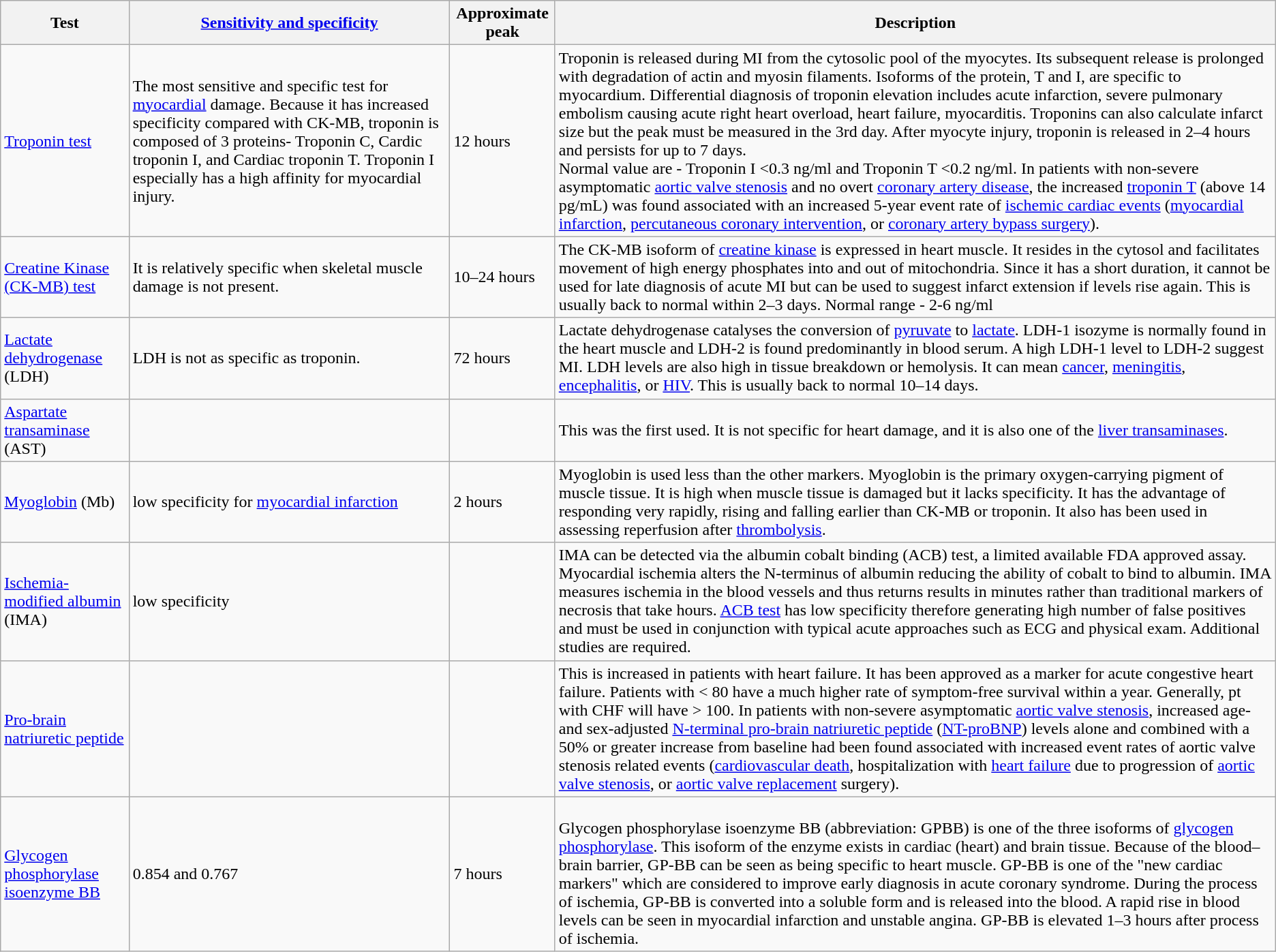<table class="wikitable">
<tr>
<th>Test</th>
<th><a href='#'>Sensitivity and specificity</a></th>
<th>Approximate peak</th>
<th>Description</th>
</tr>
<tr>
<td><a href='#'>Troponin test</a></td>
<td>The most sensitive and specific test for <a href='#'>myocardial</a> damage. Because it has increased specificity compared with CK-MB, troponin is composed of 3 proteins- Troponin C, Cardic troponin I, and Cardiac troponin T. Troponin I especially has a high affinity for myocardial injury.</td>
<td>12 hours</td>
<td>Troponin is released during MI from the cytosolic pool of the myocytes. Its subsequent release is prolonged with degradation of actin and myosin filaments. Isoforms of the protein, T and I, are specific to myocardium.  Differential diagnosis of troponin elevation includes acute infarction, severe pulmonary embolism causing acute right heart overload, heart failure, myocarditis. Troponins can also calculate infarct size but the peak must be measured in the 3rd day. After myocyte injury, troponin is released in 2–4 hours and persists for up to 7 days.<br>Normal value are - Troponin I <0.3 ng/ml and Troponin T <0.2 ng/ml.
In patients with non-severe asymptomatic <a href='#'>aortic valve stenosis</a> and no overt <a href='#'>coronary artery disease</a>, the increased <a href='#'>troponin T</a> (above 14 pg/mL) was found associated with an increased 5-year event rate of <a href='#'>ischemic cardiac events</a> (<a href='#'>myocardial infarction</a>, <a href='#'>percutaneous coronary intervention</a>, or <a href='#'>coronary artery bypass surgery</a>).</td>
</tr>
<tr>
<td><a href='#'>Creatine Kinase (CK-MB) test</a></td>
<td>It is relatively specific when skeletal muscle damage is not present.</td>
<td>10–24 hours</td>
<td>The CK-MB isoform of <a href='#'>creatine kinase</a> is expressed in heart muscle. It resides in the cytosol and facilitates movement of high energy phosphates into and out of mitochondria. Since it has a short duration, it cannot be used for late diagnosis of acute MI but can be used to suggest infarct extension if levels rise again. This is usually back to normal within 2–3 days. Normal range - 2-6 ng/ml</td>
</tr>
<tr>
<td><a href='#'>Lactate dehydrogenase</a> (LDH)</td>
<td>LDH is not as specific as troponin.</td>
<td>72 hours</td>
<td>Lactate dehydrogenase catalyses the conversion of <a href='#'>pyruvate</a> to <a href='#'>lactate</a>. LDH-1 isozyme is normally found in the heart muscle and LDH-2 is found predominantly in blood serum. A high LDH-1 level to LDH-2 suggest MI. LDH levels are also high in tissue breakdown or hemolysis. It can mean <a href='#'>cancer</a>, <a href='#'>meningitis</a>, <a href='#'>encephalitis</a>, or <a href='#'>HIV</a>. This is usually back to normal 10–14 days.</td>
</tr>
<tr>
<td><a href='#'>Aspartate transaminase</a> (AST)</td>
<td></td>
<td></td>
<td>This was the first used. It is not specific for heart damage, and it is also one of the <a href='#'>liver transaminases</a>.</td>
</tr>
<tr>
<td><a href='#'>Myoglobin</a> (Mb)</td>
<td>low specificity for <a href='#'>myocardial infarction</a></td>
<td>2 hours</td>
<td>Myoglobin is used less than the other markers. Myoglobin is the primary oxygen-carrying pigment of muscle tissue. It is high when muscle tissue is damaged but it lacks specificity. It has the advantage of responding very rapidly, rising and falling earlier than CK-MB or troponin. It also has been used in assessing reperfusion after <a href='#'>thrombolysis</a>.</td>
</tr>
<tr>
<td><a href='#'>Ischemia-modified albumin</a> (IMA)</td>
<td>low specificity</td>
<td></td>
<td>IMA can be detected via the albumin cobalt binding (ACB) test, a limited available FDA approved assay.  Myocardial ischemia alters the N-terminus of albumin reducing the ability of cobalt to bind to albumin.  IMA measures ischemia in the blood vessels and thus returns results in minutes rather than traditional markers of necrosis that take hours.  <a href='#'>ACB test</a> has low specificity therefore generating high number of false positives and must be used in conjunction with typical acute approaches such as ECG and physical exam.  Additional studies are required.</td>
</tr>
<tr>
<td><a href='#'>Pro-brain natriuretic peptide</a></td>
<td></td>
<td></td>
<td>This is increased in patients with heart failure. It has been approved as a marker for acute congestive heart failure. Patients with < 80 have a much higher rate of symptom-free survival within a year. Generally, pt with CHF will have > 100. In patients with non-severe asymptomatic <a href='#'>aortic valve stenosis</a>, increased age- and sex-adjusted <a href='#'>N-terminal pro-brain natriuretic peptide</a> (<a href='#'>NT-proBNP</a>) levels alone and combined with a 50% or greater increase from baseline had been found associated with increased event rates of aortic valve stenosis related events (<a href='#'>cardiovascular death</a>, hospitalization with <a href='#'>heart failure</a> due to progression of <a href='#'>aortic valve stenosis</a>, or <a href='#'>aortic valve replacement</a> surgery).</td>
</tr>
<tr>
<td><a href='#'>Glycogen phosphorylase isoenzyme BB</a></td>
<td>0.854 and 0.767</td>
<td>7 hours</td>
<td><br>Glycogen phosphorylase isoenzyme BB (abbreviation: GPBB) is one of the three isoforms of <a href='#'>glycogen phosphorylase</a>. This isoform of the enzyme exists in cardiac (heart) and brain tissue. Because of the blood–brain barrier, GP-BB can be seen as being specific to heart muscle. GP-BB is one of the "new cardiac markers" which are considered to improve early diagnosis in acute coronary syndrome. During the process of ischemia, GP-BB is converted into a soluble form and is released into the blood. A rapid rise in blood levels can be seen in myocardial infarction and unstable angina. GP-BB is elevated 1–3 hours after process of ischemia.</td>
</tr>
</table>
